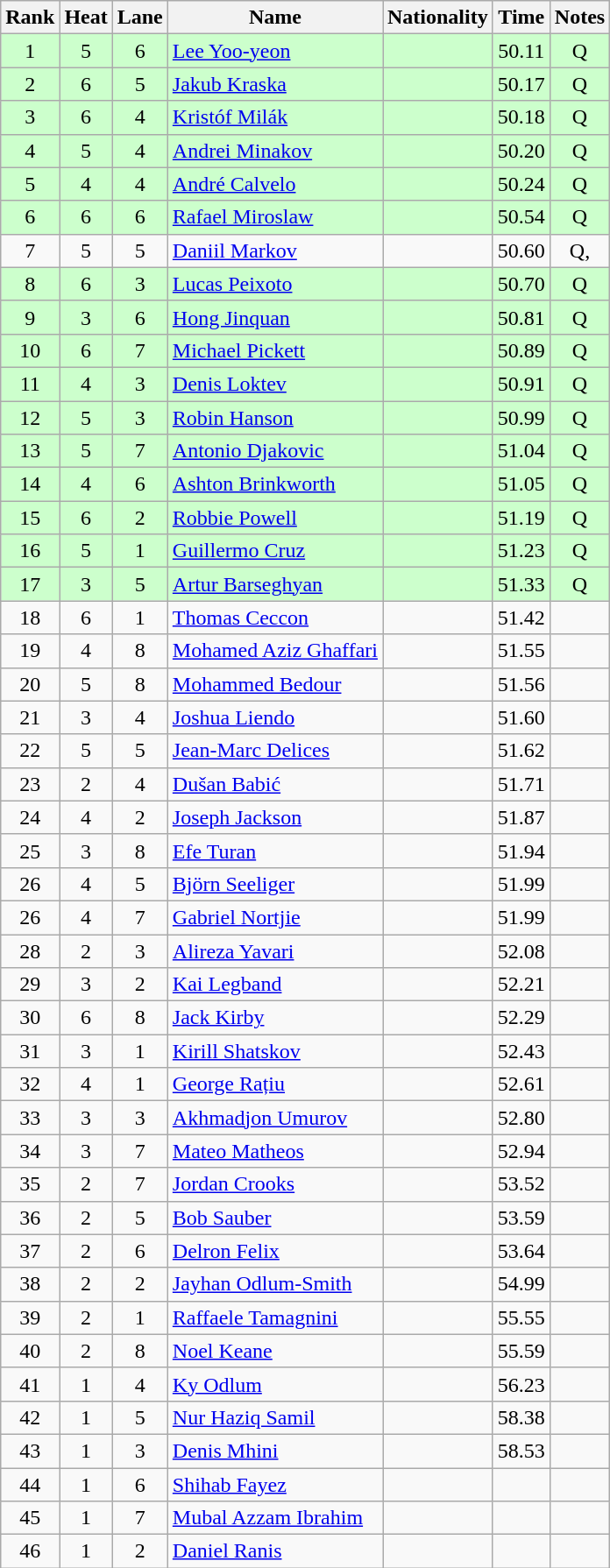<table class="wikitable sortable" style="text-align:center">
<tr>
<th>Rank</th>
<th>Heat</th>
<th>Lane</th>
<th>Name</th>
<th>Nationality</th>
<th>Time</th>
<th>Notes</th>
</tr>
<tr bgcolor=ccffcc>
<td>1</td>
<td>5</td>
<td>6</td>
<td align=left><a href='#'>Lee Yoo-yeon</a></td>
<td align=left></td>
<td>50.11</td>
<td>Q</td>
</tr>
<tr bgcolor=ccffcc>
<td>2</td>
<td>6</td>
<td>5</td>
<td align=left><a href='#'>Jakub Kraska</a></td>
<td align=left></td>
<td>50.17</td>
<td>Q</td>
</tr>
<tr bgcolor=ccffcc>
<td>3</td>
<td>6</td>
<td>4</td>
<td align=left><a href='#'>Kristóf Milák</a></td>
<td align=left></td>
<td>50.18</td>
<td>Q</td>
</tr>
<tr bgcolor=ccffcc>
<td>4</td>
<td>5</td>
<td>4</td>
<td align=left><a href='#'>Andrei Minakov</a></td>
<td align=left></td>
<td>50.20</td>
<td>Q</td>
</tr>
<tr bgcolor=ccffcc>
<td>5</td>
<td>4</td>
<td>4</td>
<td align=left><a href='#'>André Calvelo</a></td>
<td align=left></td>
<td>50.24</td>
<td>Q</td>
</tr>
<tr bgcolor=ccffcc>
<td>6</td>
<td>6</td>
<td>6</td>
<td align=left><a href='#'>Rafael Miroslaw</a></td>
<td align=left></td>
<td>50.54</td>
<td>Q</td>
</tr>
<tr>
<td>7</td>
<td>5</td>
<td>5</td>
<td align=left><a href='#'>Daniil Markov</a></td>
<td align=left></td>
<td>50.60</td>
<td>Q, </td>
</tr>
<tr bgcolor=ccffcc>
<td>8</td>
<td>6</td>
<td>3</td>
<td align=left><a href='#'>Lucas Peixoto</a></td>
<td align=left></td>
<td>50.70</td>
<td>Q</td>
</tr>
<tr bgcolor=ccffcc>
<td>9</td>
<td>3</td>
<td>6</td>
<td align=left><a href='#'>Hong Jinquan</a></td>
<td align=left></td>
<td>50.81</td>
<td>Q</td>
</tr>
<tr bgcolor=ccffcc>
<td>10</td>
<td>6</td>
<td>7</td>
<td align=left><a href='#'>Michael Pickett</a></td>
<td align=left></td>
<td>50.89</td>
<td>Q</td>
</tr>
<tr bgcolor=ccffcc>
<td>11</td>
<td>4</td>
<td>3</td>
<td align=left><a href='#'>Denis Loktev</a></td>
<td align=left></td>
<td>50.91</td>
<td>Q</td>
</tr>
<tr bgcolor=ccffcc>
<td>12</td>
<td>5</td>
<td>3</td>
<td align=left><a href='#'>Robin Hanson</a></td>
<td align=left></td>
<td>50.99</td>
<td>Q</td>
</tr>
<tr bgcolor=ccffcc>
<td>13</td>
<td>5</td>
<td>7</td>
<td align=left><a href='#'>Antonio Djakovic</a></td>
<td align=left></td>
<td>51.04</td>
<td>Q</td>
</tr>
<tr bgcolor=ccffcc>
<td>14</td>
<td>4</td>
<td>6</td>
<td align=left><a href='#'>Ashton Brinkworth</a></td>
<td align=left></td>
<td>51.05</td>
<td>Q</td>
</tr>
<tr bgcolor=ccffcc>
<td>15</td>
<td>6</td>
<td>2</td>
<td align=left><a href='#'>Robbie Powell</a></td>
<td align=left></td>
<td>51.19</td>
<td>Q</td>
</tr>
<tr bgcolor=ccffcc>
<td>16</td>
<td>5</td>
<td>1</td>
<td align=left><a href='#'>Guillermo Cruz</a></td>
<td align=left></td>
<td>51.23</td>
<td>Q</td>
</tr>
<tr bgcolor=ccffcc>
<td>17</td>
<td>3</td>
<td>5</td>
<td align=left><a href='#'>Artur Barseghyan</a></td>
<td align=left></td>
<td>51.33</td>
<td>Q</td>
</tr>
<tr>
<td>18</td>
<td>6</td>
<td>1</td>
<td align=left><a href='#'>Thomas Ceccon</a></td>
<td align=left></td>
<td>51.42</td>
<td></td>
</tr>
<tr>
<td>19</td>
<td>4</td>
<td>8</td>
<td align=left><a href='#'>Mohamed Aziz Ghaffari</a></td>
<td align=left></td>
<td>51.55</td>
<td></td>
</tr>
<tr>
<td>20</td>
<td>5</td>
<td>8</td>
<td align=left><a href='#'>Mohammed Bedour</a></td>
<td align=left></td>
<td>51.56</td>
<td></td>
</tr>
<tr>
<td>21</td>
<td>3</td>
<td>4</td>
<td align=left><a href='#'>Joshua Liendo</a></td>
<td align=left></td>
<td>51.60</td>
<td></td>
</tr>
<tr>
<td>22</td>
<td>5</td>
<td>5</td>
<td align=left><a href='#'>Jean-Marc Delices</a></td>
<td align=left></td>
<td>51.62</td>
<td></td>
</tr>
<tr>
<td>23</td>
<td>2</td>
<td>4</td>
<td align=left><a href='#'>Dušan Babić</a></td>
<td align=left></td>
<td>51.71</td>
<td></td>
</tr>
<tr>
<td>24</td>
<td>4</td>
<td>2</td>
<td align=left><a href='#'>Joseph Jackson</a></td>
<td align=left></td>
<td>51.87</td>
<td></td>
</tr>
<tr>
<td>25</td>
<td>3</td>
<td>8</td>
<td align=left><a href='#'>Efe Turan</a></td>
<td align=left></td>
<td>51.94</td>
<td></td>
</tr>
<tr>
<td>26</td>
<td>4</td>
<td>5</td>
<td align=left><a href='#'>Björn Seeliger</a></td>
<td align=left></td>
<td>51.99</td>
<td></td>
</tr>
<tr>
<td>26</td>
<td>4</td>
<td>7</td>
<td align=left><a href='#'>Gabriel Nortjie</a></td>
<td align=left></td>
<td>51.99</td>
<td></td>
</tr>
<tr>
<td>28</td>
<td>2</td>
<td>3</td>
<td align=left><a href='#'>Alireza Yavari</a></td>
<td align=left></td>
<td>52.08</td>
<td></td>
</tr>
<tr>
<td>29</td>
<td>3</td>
<td>2</td>
<td align=left><a href='#'>Kai Legband</a></td>
<td align=left></td>
<td>52.21</td>
<td></td>
</tr>
<tr>
<td>30</td>
<td>6</td>
<td>8</td>
<td align=left><a href='#'>Jack Kirby</a></td>
<td align=left></td>
<td>52.29</td>
<td></td>
</tr>
<tr>
<td>31</td>
<td>3</td>
<td>1</td>
<td align=left><a href='#'>Kirill Shatskov</a></td>
<td align=left></td>
<td>52.43</td>
<td></td>
</tr>
<tr>
<td>32</td>
<td>4</td>
<td>1</td>
<td align=left><a href='#'>George Rațiu</a></td>
<td align=left></td>
<td>52.61</td>
<td></td>
</tr>
<tr>
<td>33</td>
<td>3</td>
<td>3</td>
<td align=left><a href='#'>Akhmadjon Umurov</a></td>
<td align=left></td>
<td>52.80</td>
<td></td>
</tr>
<tr>
<td>34</td>
<td>3</td>
<td>7</td>
<td align=left><a href='#'>Mateo Matheos</a></td>
<td align=left></td>
<td>52.94</td>
<td></td>
</tr>
<tr>
<td>35</td>
<td>2</td>
<td>7</td>
<td align=left><a href='#'>Jordan Crooks</a></td>
<td align=left></td>
<td>53.52</td>
<td></td>
</tr>
<tr>
<td>36</td>
<td>2</td>
<td>5</td>
<td align=left><a href='#'>Bob Sauber</a></td>
<td align=left></td>
<td>53.59</td>
<td></td>
</tr>
<tr>
<td>37</td>
<td>2</td>
<td>6</td>
<td align=left><a href='#'>Delron Felix</a></td>
<td align=left></td>
<td>53.64</td>
<td></td>
</tr>
<tr>
<td>38</td>
<td>2</td>
<td>2</td>
<td align=left><a href='#'>Jayhan Odlum-Smith</a></td>
<td align=left></td>
<td>54.99</td>
<td></td>
</tr>
<tr>
<td>39</td>
<td>2</td>
<td>1</td>
<td align=left><a href='#'>Raffaele Tamagnini</a></td>
<td align=left></td>
<td>55.55</td>
<td></td>
</tr>
<tr>
<td>40</td>
<td>2</td>
<td>8</td>
<td align=left><a href='#'>Noel Keane</a></td>
<td align=left></td>
<td>55.59</td>
<td></td>
</tr>
<tr>
<td>41</td>
<td>1</td>
<td>4</td>
<td align=left><a href='#'>Ky Odlum</a></td>
<td align=left></td>
<td>56.23</td>
<td></td>
</tr>
<tr>
<td>42</td>
<td>1</td>
<td>5</td>
<td align=left><a href='#'>Nur Haziq Samil</a></td>
<td align=left></td>
<td>58.38</td>
<td></td>
</tr>
<tr>
<td>43</td>
<td>1</td>
<td>3</td>
<td align=left><a href='#'>Denis Mhini</a></td>
<td align=left></td>
<td>58.53</td>
<td></td>
</tr>
<tr>
<td>44</td>
<td>1</td>
<td>6</td>
<td align=left><a href='#'>Shihab Fayez</a></td>
<td align=left></td>
<td></td>
<td></td>
</tr>
<tr>
<td>45</td>
<td>1</td>
<td>7</td>
<td align=left><a href='#'>Mubal Azzam Ibrahim</a></td>
<td align=left></td>
<td></td>
<td></td>
</tr>
<tr>
<td>46</td>
<td>1</td>
<td>2</td>
<td align=left><a href='#'>Daniel Ranis</a></td>
<td align=left></td>
<td></td>
<td></td>
</tr>
</table>
